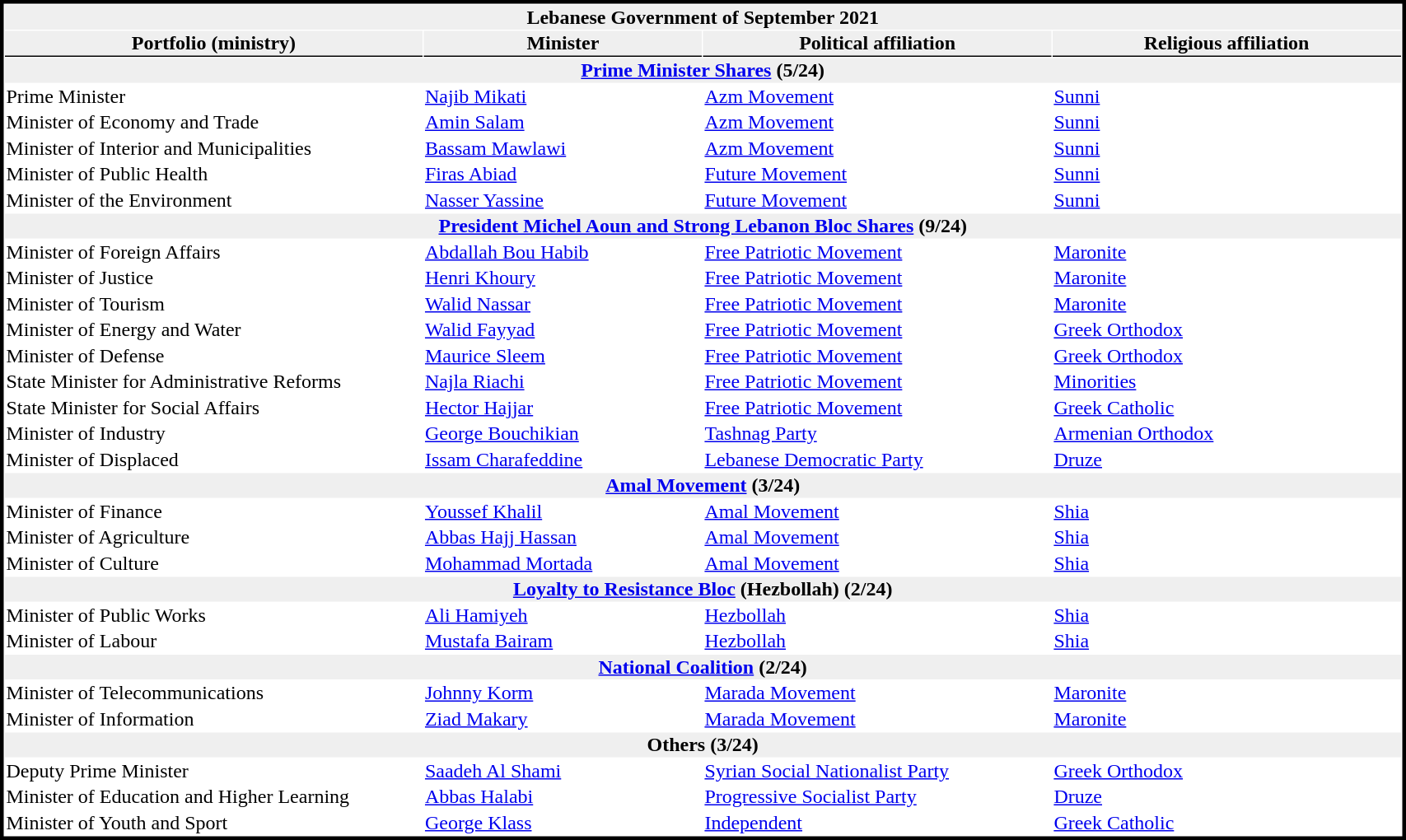<table width="90%" border="0" align="center" cellpadding=1 cellspacing=1 style="margin:2px; border:3px solid;">
<tr>
<td colspan=4 style="text-align:center; background:#efefef"><strong>Lebanese Government of September 2021</strong></td>
</tr>
<tr>
<th width="30%" style="border-bottom:1px solid; background:#efefef;"><strong>Portfolio (ministry)</strong></th>
<th width="20%" style="border-bottom:1px solid; background:#efefef;"><strong>Minister</strong></th>
<th width="25%" style="border-bottom:1px solid; background:#efefef;"><strong>Political affiliation</strong></th>
<th width="25%" style="border-bottom:1px solid; background:#efefef;"><strong>Religious affiliation</strong></th>
</tr>
<tr>
<td colspan=4 style="text-align:center;background:#efefef"><strong><a href='#'>Prime Minister Shares</a> (5/24)</strong></td>
</tr>
<tr>
<td>Prime Minister</td>
<td><a href='#'>Najib Mikati</a></td>
<td> <a href='#'>Azm Movement</a></td>
<td><a href='#'>Sunni</a></td>
</tr>
<tr>
<td>Minister of Economy and Trade</td>
<td><a href='#'>Amin Salam</a></td>
<td> <a href='#'>Azm Movement</a></td>
<td><a href='#'>Sunni</a></td>
</tr>
<tr>
<td>Minister of Interior and Municipalities</td>
<td><a href='#'>Bassam Mawlawi</a></td>
<td> <a href='#'>Azm Movement</a></td>
<td><a href='#'>Sunni</a></td>
</tr>
<tr>
<td>Minister of Public Health</td>
<td><a href='#'>Firas Abiad</a></td>
<td> <a href='#'>Future Movement</a></td>
<td><a href='#'>Sunni</a></td>
</tr>
<tr>
<td>Minister of the Environment</td>
<td><a href='#'>Nasser Yassine</a></td>
<td> <a href='#'>Future Movement</a></td>
<td><a href='#'>Sunni</a></td>
</tr>
<tr>
<td colspan=4 style="text-align:center;background:#efefef"><strong><a href='#'>President Michel Aoun and Strong Lebanon Bloc Shares</a> (9/24)</strong></td>
</tr>
<tr>
<td>Minister of Foreign Affairs</td>
<td><a href='#'>Abdallah Bou Habib</a></td>
<td> <a href='#'>Free Patriotic Movement</a></td>
<td><a href='#'>Maronite</a></td>
</tr>
<tr>
<td>Minister of Justice</td>
<td><a href='#'>Henri Khoury</a></td>
<td> <a href='#'>Free Patriotic Movement</a></td>
<td><a href='#'>Maronite</a></td>
</tr>
<tr>
<td>Minister of Tourism</td>
<td><a href='#'>Walid Nassar</a></td>
<td> <a href='#'>Free Patriotic Movement</a></td>
<td><a href='#'>Maronite</a></td>
</tr>
<tr>
<td>Minister of Energy and Water</td>
<td><a href='#'>Walid Fayyad</a></td>
<td> <a href='#'>Free Patriotic Movement</a></td>
<td><a href='#'>Greek Orthodox</a></td>
</tr>
<tr>
<td>Minister of Defense</td>
<td><a href='#'>Maurice Sleem</a></td>
<td> <a href='#'>Free Patriotic Movement</a></td>
<td><a href='#'>Greek Orthodox</a></td>
</tr>
<tr>
<td>State Minister for Administrative Reforms</td>
<td><a href='#'>Najla Riachi</a></td>
<td> <a href='#'>Free Patriotic Movement</a></td>
<td><a href='#'>Minorities</a></td>
</tr>
<tr>
<td>State Minister for Social Affairs</td>
<td><a href='#'>Hector Hajjar</a></td>
<td> <a href='#'>Free Patriotic Movement</a></td>
<td><a href='#'>Greek Catholic</a></td>
</tr>
<tr>
<td>Minister of Industry</td>
<td><a href='#'>George Bouchikian</a></td>
<td> <a href='#'>Tashnag Party</a></td>
<td><a href='#'>Armenian Orthodox</a></td>
</tr>
<tr>
<td>Minister of Displaced</td>
<td><a href='#'>Issam Charafeddine</a></td>
<td> <a href='#'>Lebanese Democratic Party</a></td>
<td><a href='#'>Druze</a></td>
</tr>
<tr>
<td colspan=4 style="text-align: center;background:#efefef"><strong><a href='#'>Amal Movement</a> (3/24)</strong></td>
</tr>
<tr>
<td>Minister of Finance</td>
<td><a href='#'>Youssef Khalil</a></td>
<td> <a href='#'>Amal Movement</a></td>
<td><a href='#'>Shia</a></td>
</tr>
<tr>
<td>Minister of Agriculture</td>
<td><a href='#'>Abbas Hajj Hassan</a></td>
<td> <a href='#'>Amal Movement</a></td>
<td><a href='#'>Shia</a></td>
</tr>
<tr>
<td>Minister of Culture</td>
<td><a href='#'>Mohammad Mortada</a></td>
<td> <a href='#'>Amal Movement</a></td>
<td><a href='#'>Shia</a></td>
</tr>
<tr>
<td colspan=4 style="text-align:center;background:#efefef"><strong><a href='#'>Loyalty to Resistance Bloc</a> (Hezbollah) (2/24)</strong></td>
</tr>
<tr>
<td>Minister of Public Works</td>
<td><a href='#'>Ali Hamiyeh</a></td>
<td> <a href='#'>Hezbollah</a></td>
<td><a href='#'>Shia</a></td>
</tr>
<tr>
<td>Minister of Labour</td>
<td><a href='#'>Mustafa Bairam</a></td>
<td> <a href='#'>Hezbollah</a></td>
<td><a href='#'>Shia</a></td>
</tr>
<tr>
<td colspan=4 style="text-align:center;background:#efefef"><strong><a href='#'>National Coalition</a> (2/24)</strong></td>
</tr>
<tr>
<td>Minister of Telecommunications</td>
<td><a href='#'>Johnny Korm</a></td>
<td> <a href='#'>Marada Movement</a></td>
<td><a href='#'>Maronite</a></td>
</tr>
<tr>
<td>Minister of Information</td>
<td><a href='#'>Ziad Makary</a></td>
<td> <a href='#'>Marada Movement</a></td>
<td><a href='#'>Maronite</a></td>
</tr>
<tr>
<td colspan=4 style="text-align:center;background:#efefef"><strong>Others (3/24)</strong></td>
</tr>
<tr>
<td>Deputy Prime Minister</td>
<td><a href='#'>Saadeh Al Shami</a></td>
<td> <a href='#'>Syrian Social Nationalist Party</a></td>
<td><a href='#'>Greek Orthodox</a></td>
</tr>
<tr>
<td>Minister of Education and Higher Learning</td>
<td><a href='#'>Abbas Halabi</a></td>
<td> <a href='#'>Progressive Socialist Party</a></td>
<td><a href='#'>Druze</a></td>
</tr>
<tr>
<td>Minister of Youth and Sport</td>
<td><a href='#'>George Klass</a></td>
<td> <a href='#'>Independent</a></td>
<td><a href='#'>Greek Catholic</a></td>
</tr>
</table>
